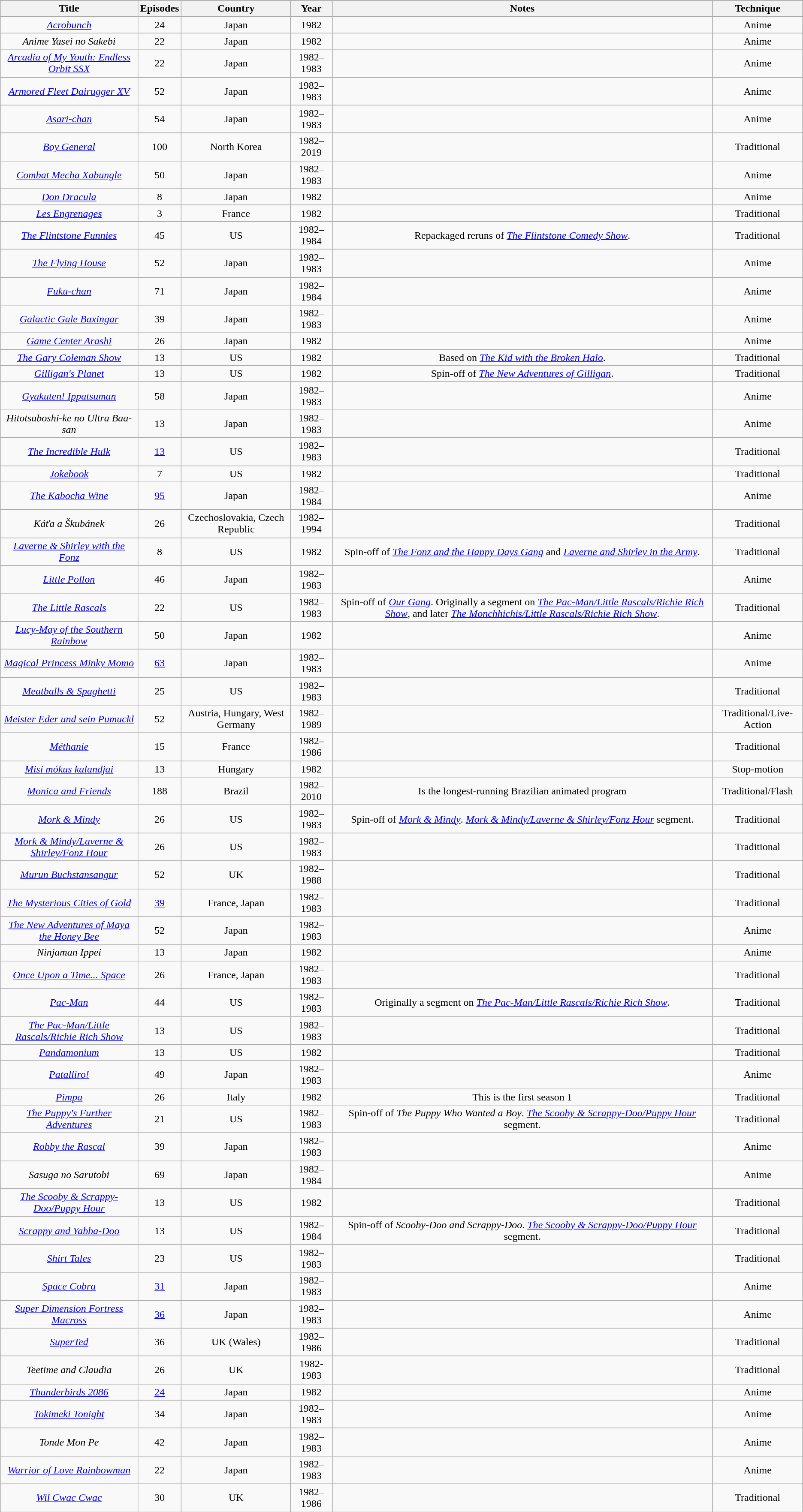<table class="wikitable sortable" style="text-align:center;">
<tr>
</tr>
<tr>
<th scope="col">Title</th>
<th scope="col">Episodes</th>
<th scope="col">Country</th>
<th scope="col">Year</th>
<th scope="col">Notes</th>
<th scope="col">Technique</th>
</tr>
<tr>
<td><em><a href='#'>Acrobunch</a></em></td>
<td>24</td>
<td>Japan</td>
<td>1982</td>
<td></td>
<td>Anime</td>
</tr>
<tr>
<td><em>Anime Yasei no Sakebi</em></td>
<td>22</td>
<td>Japan</td>
<td>1982</td>
<td></td>
<td>Anime</td>
</tr>
<tr>
<td><em><a href='#'>Arcadia of My Youth: Endless Orbit SSX</a></em></td>
<td>22</td>
<td>Japan</td>
<td>1982–1983</td>
<td></td>
<td>Anime</td>
</tr>
<tr>
<td><em><a href='#'>Armored Fleet Dairugger XV</a></em></td>
<td>52</td>
<td>Japan</td>
<td>1982–1983</td>
<td></td>
<td>Anime</td>
</tr>
<tr>
<td><em><a href='#'>Asari-chan</a></em></td>
<td>54</td>
<td>Japan</td>
<td>1982–1983</td>
<td></td>
<td>Anime</td>
</tr>
<tr>
<td><em><a href='#'>Boy General</a></em></td>
<td>100</td>
<td>North Korea</td>
<td>1982–2019</td>
<td></td>
<td>Traditional</td>
</tr>
<tr>
<td><em><a href='#'>Combat Mecha Xabungle</a></em></td>
<td>50</td>
<td>Japan</td>
<td>1982–1983</td>
<td></td>
<td>Anime</td>
</tr>
<tr>
<td><em><a href='#'>Don Dracula</a></em></td>
<td>8</td>
<td>Japan</td>
<td>1982</td>
<td></td>
<td>Anime</td>
</tr>
<tr>
<td data-sort-value="Engrenages"><em><a href='#'>Les Engrenages</a></em></td>
<td>3</td>
<td>France</td>
<td>1982</td>
<td></td>
<td>Traditional</td>
</tr>
<tr>
<td data-sort-value="Flintstone Funnies"><em><a href='#'>The Flintstone Funnies</a></em></td>
<td>45</td>
<td>US</td>
<td>1982–1984</td>
<td>Repackaged reruns of <em><a href='#'>The Flintstone Comedy Show</a></em>.</td>
<td>Traditional</td>
</tr>
<tr>
<td data-sort-value="Flying House"><em><a href='#'>The Flying House</a></em></td>
<td>52</td>
<td>Japan</td>
<td>1982–1983</td>
<td></td>
<td>Anime</td>
</tr>
<tr>
<td><em><a href='#'>Fuku-chan</a></em></td>
<td>71</td>
<td>Japan</td>
<td>1982–1984</td>
<td></td>
<td>Anime</td>
</tr>
<tr>
<td><em><a href='#'>Galactic Gale Baxingar</a></em></td>
<td>39</td>
<td>Japan</td>
<td>1982–1983</td>
<td></td>
<td>Anime</td>
</tr>
<tr>
<td><em><a href='#'>Game Center Arashi</a></em></td>
<td>26</td>
<td>Japan</td>
<td>1982</td>
<td></td>
<td>Anime</td>
</tr>
<tr>
<td data-sort-value="Gary Coleman Show"><em><a href='#'>The Gary Coleman Show</a></em></td>
<td>13</td>
<td>US</td>
<td>1982</td>
<td>Based on <em><a href='#'>The Kid with the Broken Halo</a></em>.</td>
<td>Traditional</td>
</tr>
<tr>
<td><em><a href='#'>Gilligan's Planet</a></em></td>
<td>13</td>
<td>US</td>
<td>1982</td>
<td>Spin-off of <em><a href='#'>The New Adventures of Gilligan</a></em>.</td>
<td>Traditional</td>
</tr>
<tr>
<td><em><a href='#'>Gyakuten! Ippatsuman</a></em></td>
<td>58</td>
<td>Japan</td>
<td>1982–1983</td>
<td></td>
<td>Anime</td>
</tr>
<tr>
<td><em>Hitotsuboshi-ke no Ultra Baa-san</em></td>
<td>13</td>
<td>Japan</td>
<td>1982–1983</td>
<td></td>
<td>Anime</td>
</tr>
<tr>
<td data-sort-value="Incredible Hulk"><em><a href='#'>The Incredible Hulk</a></em></td>
<td><a href='#'>13</a></td>
<td>US</td>
<td>1982–1983</td>
<td></td>
<td>Traditional</td>
</tr>
<tr>
<td><em><a href='#'>Jokebook</a></em></td>
<td>7</td>
<td>US</td>
<td>1982</td>
<td></td>
<td>Traditional</td>
</tr>
<tr>
<td data-sort-value="Kabocha Wine"><em><a href='#'>The Kabocha Wine</a></em></td>
<td><a href='#'>95</a></td>
<td>Japan</td>
<td>1982–1984</td>
<td></td>
<td>Anime</td>
</tr>
<tr>
<td><em>Káťa a Škubánek</em></td>
<td>26</td>
<td>Czechoslovakia, Czech Republic</td>
<td>1982–1994</td>
<td></td>
<td>Traditional</td>
</tr>
<tr>
<td><em><a href='#'>Laverne & Shirley with the Fonz</a></em></td>
<td>8</td>
<td>US</td>
<td>1982</td>
<td>Spin-off of <em><a href='#'>The Fonz and the Happy Days Gang</a></em> and <em><a href='#'>Laverne and Shirley in the Army</a></em>.</td>
<td>Traditional</td>
</tr>
<tr>
<td><em><a href='#'>Little Pollon</a></em></td>
<td>46</td>
<td>Japan</td>
<td>1982–1983</td>
<td></td>
<td>Anime</td>
</tr>
<tr>
<td data-sort-value="Little Rascals"><em><a href='#'>The Little Rascals</a></em></td>
<td>22</td>
<td>US</td>
<td>1982–1983</td>
<td>Spin-off of <em><a href='#'>Our Gang</a></em>. Originally a segment on <em><a href='#'>The Pac-Man/Little Rascals/Richie Rich Show</a></em>, and later <em><a href='#'>The Monchhichis/Little Rascals/Richie Rich Show</a></em>.</td>
<td>Traditional</td>
</tr>
<tr>
<td><em><a href='#'>Lucy-May of the Southern Rainbow</a></em></td>
<td>50</td>
<td>Japan</td>
<td>1982</td>
<td></td>
<td>Anime</td>
</tr>
<tr>
<td><em><a href='#'>Magical Princess Minky Momo</a></em></td>
<td><a href='#'>63</a></td>
<td>Japan</td>
<td>1982–1983</td>
<td></td>
<td>Anime</td>
</tr>
<tr>
<td><em><a href='#'>Meatballs & Spaghetti</a></em></td>
<td>25</td>
<td>US</td>
<td>1982–1983</td>
<td></td>
<td>Traditional</td>
</tr>
<tr>
<td><em><a href='#'>Meister Eder und sein Pumuckl</a></em></td>
<td>52</td>
<td>Austria, Hungary, West Germany</td>
<td>1982–1989</td>
<td></td>
<td>Traditional/Live-Action</td>
</tr>
<tr>
<td><em><a href='#'>Méthanie</a></em></td>
<td>15</td>
<td>France</td>
<td>1982–1986</td>
<td></td>
<td>Traditional</td>
</tr>
<tr>
<td><em><a href='#'>Misi mókus kalandjai</a></em></td>
<td>13</td>
<td>Hungary</td>
<td>1982</td>
<td></td>
<td>Stop-motion</td>
</tr>
<tr>
<td><em><a href='#'>Monica and Friends</a></em></td>
<td>188</td>
<td>Brazil</td>
<td>1982–2010</td>
<td>Is the longest-running Brazilian animated program</td>
<td>Traditional/Flash</td>
</tr>
<tr>
<td><em><a href='#'>Mork & Mindy</a></em></td>
<td>26</td>
<td>US</td>
<td>1982–1983</td>
<td>Spin-off of <em><a href='#'>Mork & Mindy</a></em>. <em><a href='#'>Mork & Mindy/Laverne & Shirley/Fonz Hour</a></em> segment.</td>
<td>Traditional</td>
</tr>
<tr>
<td><em><a href='#'>Mork & Mindy/Laverne & Shirley/Fonz Hour</a></em></td>
<td>26</td>
<td>US</td>
<td>1982–1983</td>
<td></td>
<td>Traditional</td>
</tr>
<tr>
<td><em><a href='#'>Murun Buchstansangur</a></em></td>
<td>52</td>
<td>UK</td>
<td>1982–1988</td>
<td></td>
<td>Traditional</td>
</tr>
<tr>
<td data-sort-value="Mysterious Cities of Gold"><em><a href='#'>The Mysterious Cities of Gold</a></em></td>
<td><a href='#'>39</a></td>
<td>France, Japan</td>
<td>1982–1983</td>
<td></td>
<td>Traditional</td>
</tr>
<tr>
<td data-sort-value="New Adventures of Maya the Honey Bee"><em><a href='#'>The New Adventures of Maya the Honey Bee</a></em></td>
<td>52</td>
<td>Japan</td>
<td>1982–1983</td>
<td></td>
<td>Anime</td>
</tr>
<tr>
<td><em>Ninjaman Ippei</em></td>
<td>13</td>
<td>Japan</td>
<td>1982</td>
<td></td>
<td>Anime</td>
</tr>
<tr>
<td><em><a href='#'>Once Upon a Time... Space</a></em></td>
<td>26</td>
<td>France, Japan</td>
<td>1982–1983</td>
<td></td>
<td>Traditional</td>
</tr>
<tr>
<td><em><a href='#'>Pac-Man</a></em></td>
<td>44</td>
<td>US</td>
<td>1982–1983</td>
<td>Originally a segment on <em><a href='#'>The Pac-Man/Little Rascals/Richie Rich Show</a></em>.</td>
<td>Traditional</td>
</tr>
<tr>
<td data-sort-value="Pac-Man/Little Rascals/Richie Rich Show"><em><a href='#'>The Pac-Man/Little Rascals/Richie Rich Show</a></em></td>
<td>13</td>
<td>US</td>
<td>1982–1983</td>
<td></td>
<td>Traditional</td>
</tr>
<tr>
<td><em><a href='#'>Pandamonium</a></em></td>
<td>13</td>
<td>US</td>
<td>1982</td>
<td></td>
<td>Traditional</td>
</tr>
<tr>
<td><em><a href='#'>Patalliro!</a></em></td>
<td>49</td>
<td>Japan</td>
<td>1982–1983</td>
<td></td>
<td>Anime</td>
</tr>
<tr>
<td><em><a href='#'>Pimpa</a></em></td>
<td>26</td>
<td>Italy</td>
<td>1982</td>
<td>This is the first season 1</td>
<td>Traditional</td>
</tr>
<tr>
<td data-sort-value="Puppy's Further Adventures"><em><a href='#'>The Puppy's Further Adventures</a></em></td>
<td>21</td>
<td>US</td>
<td>1982–1983</td>
<td>Spin-off of <em>The Puppy Who Wanted a Boy</em>. <em><a href='#'>The Scooby & Scrappy-Doo/Puppy Hour</a></em> segment.</td>
<td>Traditional</td>
</tr>
<tr>
<td><em><a href='#'>Robby the Rascal</a></em></td>
<td>39</td>
<td>Japan</td>
<td>1982–1983</td>
<td></td>
<td>Anime</td>
</tr>
<tr>
<td><em>Sasuga no Sarutobi</em></td>
<td>69</td>
<td>Japan</td>
<td>1982–1984</td>
<td></td>
<td>Anime</td>
</tr>
<tr>
<td data-sort-value="Scooby & Scrappy-Doo/Puppy Hour"><em><a href='#'>The Scooby & Scrappy-Doo/Puppy Hour</a></em></td>
<td>13</td>
<td>US</td>
<td>1982</td>
<td></td>
<td>Traditional</td>
</tr>
<tr>
<td><em><a href='#'>Scrappy and Yabba-Doo</a></em></td>
<td>13</td>
<td>US</td>
<td>1982–1984</td>
<td>Spin-off of <em>Scooby-Doo and Scrappy-Doo</em>. <em><a href='#'>The Scooby & Scrappy-Doo/Puppy Hour</a></em> segment.</td>
<td>Traditional</td>
</tr>
<tr>
<td><em><a href='#'>Shirt Tales</a></em></td>
<td>23</td>
<td>US</td>
<td>1982–1983</td>
<td></td>
<td>Traditional</td>
</tr>
<tr>
<td><em><a href='#'>Space Cobra</a></em></td>
<td><a href='#'>31</a></td>
<td>Japan</td>
<td>1982–1983</td>
<td></td>
<td>Anime</td>
</tr>
<tr>
<td><em><a href='#'>Super Dimension Fortress Macross</a></em></td>
<td><a href='#'>36</a></td>
<td>Japan</td>
<td>1982–1983</td>
<td></td>
<td>Anime</td>
</tr>
<tr>
<td><em><a href='#'>SuperTed</a></em></td>
<td>36</td>
<td>UK (Wales)</td>
<td>1982–1986</td>
<td></td>
<td>Traditional</td>
</tr>
<tr>
<td><em>Teetime and Claudia</em></td>
<td>26</td>
<td>UK</td>
<td>1982-1983</td>
<td></td>
<td>Traditional</td>
</tr>
<tr>
<td><em><a href='#'>Thunderbirds 2086</a></em></td>
<td><a href='#'>24</a></td>
<td>Japan</td>
<td>1982</td>
<td></td>
<td>Anime</td>
</tr>
<tr>
<td><em><a href='#'>Tokimeki Tonight</a></em></td>
<td>34</td>
<td>Japan</td>
<td>1982–1983</td>
<td></td>
<td>Anime</td>
</tr>
<tr>
<td><em>Tonde Mon Pe</em></td>
<td>42</td>
<td>Japan</td>
<td>1982–1983</td>
<td></td>
<td>Anime</td>
</tr>
<tr>
<td><em><a href='#'>Warrior of Love Rainbowman</a></em></td>
<td>22</td>
<td>Japan</td>
<td>1982–1983</td>
<td></td>
<td>Anime</td>
</tr>
<tr>
<td><em><a href='#'>Wil Cwac Cwac</a></em></td>
<td>30</td>
<td>UK</td>
<td>1982–1986</td>
<td></td>
<td>Traditional</td>
</tr>
</table>
